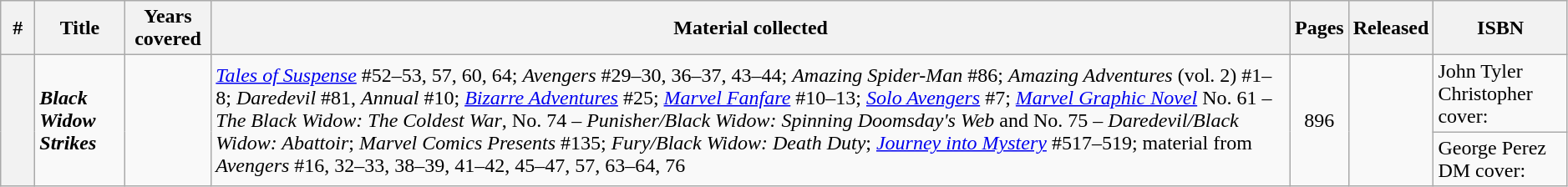<table class="wikitable sortable" width="99%">
<tr>
<th class="unsortable" width="20px">#</th>
<th>Title</th>
<th>Years covered</th>
<th class="unsortable">Material collected</th>
<th>Pages</th>
<th>Released</th>
<th class="unsortable">ISBN</th>
</tr>
<tr>
<th rowspan="2" style="background-color: light grey;"></th>
<td rowspan="2"><strong><em>Black Widow Strikes</em></strong></td>
<td rowspan="2"></td>
<td rowspan="2"><em><a href='#'>Tales of Suspense</a></em> #52–53, 57, 60, 64; <em>Avengers</em> #29–30, 36–37, 43–44; <em>Amazing Spider-Man</em> #86; <em>Amazing Adventures</em> (vol. 2) #1–8; <em>Daredevil</em> #81, <em>Annual</em> #10; <em><a href='#'>Bizarre Adventures</a></em> #25; <em><a href='#'>Marvel Fanfare</a></em> #10–13; <em><a href='#'>Solo Avengers</a></em> #7; <em><a href='#'>Marvel Graphic Novel</a></em> No. 61 – <em>The Black Widow: The Coldest War</em>, No. 74 – <em>Punisher/Black Widow: Spinning Doomsday's Web</em> and No. 75 – <em>Daredevil/Black Widow: Abattoir</em>; <em>Marvel Comics Presents</em> #135; <em>Fury/Black Widow: Death Duty</em>; <em><a href='#'>Journey into Mystery</a></em> #517–519; material from <em>Avengers</em> #16, 32–33, 38–39, 41–42, 45–47, 57, 63–64, 76</td>
<td rowspan="2" style="text-align: center;">896</td>
<td rowspan="2"></td>
<td>John Tyler Christopher cover: </td>
</tr>
<tr>
<td>George Perez DM cover: </td>
</tr>
</table>
